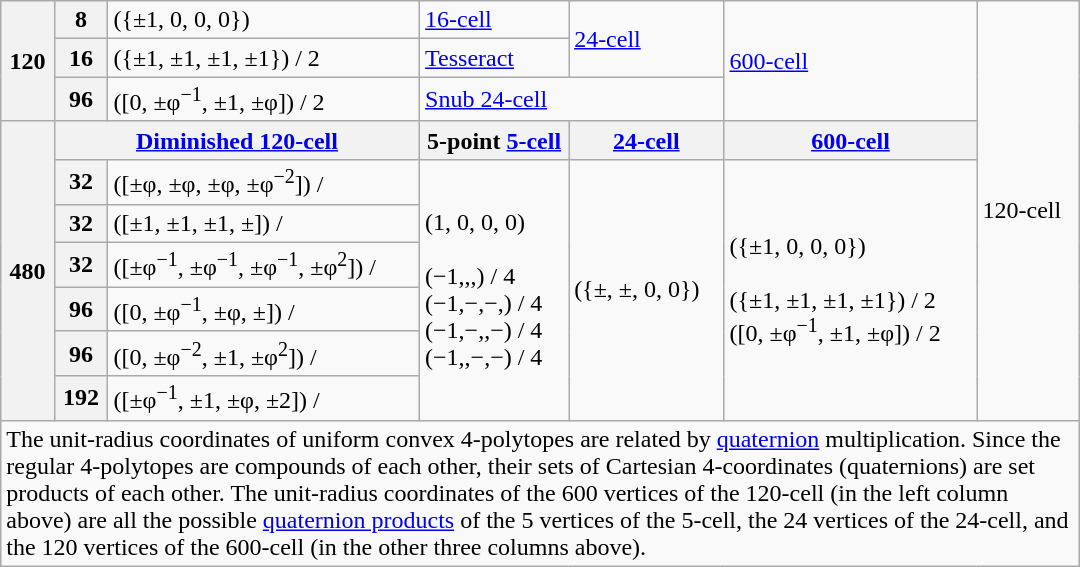<table class="wikitable" style=width:720px>
<tr>
<th rowspan=3>120</th>
<th>8</th>
<td style="white-space: nowrap;">({±1, 0, 0, 0})</td>
<td><a href='#'>16-cell</a></td>
<td rowspan="2"><a href='#'>24-cell</a></td>
<td rowspan="3"><a href='#'>600-cell</a></td>
<td rowspan="10" style="white-space: nowrap;">120-cell</td>
</tr>
<tr>
<th>16</th>
<td style="white-space: nowrap;">({±1, ±1, ±1, ±1}) / 2</td>
<td><a href='#'>Tesseract</a></td>
</tr>
<tr>
<th>96</th>
<td style="white-space: nowrap;">([0, ±φ<sup>−1</sup>, ±1, ±φ]) / 2</td>
<td colspan=2><a href='#'>Snub 24-cell</a></td>
</tr>
<tr>
<th rowspan=7>480</th>
<th colspan=2><a href='#'>Diminished 120-cell</a></th>
<th>5-point <a href='#'>5-cell</a></th>
<th><a href='#'>24-cell</a></th>
<th><a href='#'>600-cell</a></th>
</tr>
<tr>
<th>32</th>
<td style="white-space: nowrap;">([±φ, ±φ, ±φ, ±φ<sup>−2</sup>]) / </td>
<td rowspan=6 style="white-space: nowrap;">(1, 0, 0, 0)<br><br>(−1,,,) / 4<br>
(−1,−,−,) / 4<br>
(−1,−,,−) / 4<br>
(−1,,−,−) / 4</td>
<td rowspan=6 style="white-space: nowrap;">({±, ±, 0, 0})</td>
<td rowspan=6 style="white-space: nowrap;">({±1, 0, 0, 0})<br><br>({±1, ±1, ±1, ±1}) / 2<br>
([0, ±φ<sup>−1</sup>, ±1, ±φ]) / 2</td>
</tr>
<tr>
<th>32</th>
<td style="white-space: nowrap;">([±1, ±1, ±1, ±]) / </td>
</tr>
<tr>
<th>32</th>
<td style="white-space: nowrap;">([±φ<sup>−1</sup>, ±φ<sup>−1</sup>, ±φ<sup>−1</sup>, ±φ<sup>2</sup>]) / </td>
</tr>
<tr>
<th>96</th>
<td style="white-space: nowrap;">([0, ±φ<sup>−1</sup>, ±φ, ±]) / </td>
</tr>
<tr>
<th>96</th>
<td style="white-space: nowrap;">([0, ±φ<sup>−2</sup>, ±1, ±φ<sup>2</sup>]) / </td>
</tr>
<tr>
<th>192</th>
<td style="white-space: nowrap;">([±φ<sup>−1</sup>, ±1, ±φ, ±2]) / </td>
</tr>
<tr>
<td colspan=7>The unit-radius coordinates of uniform convex 4-polytopes are related by <a href='#'>quaternion</a> multiplication. Since the regular 4-polytopes are compounds of each other, their sets of Cartesian 4-coordinates (quaternions) are set products of each other. The unit-radius coordinates of the 600 vertices of the 120-cell (in the left column above) are all the possible <a href='#'>quaternion products</a> of the 5 vertices of the 5-cell, the 24 vertices of the 24-cell, and the 120 vertices of the 600-cell (in the other three columns above).</td>
</tr>
</table>
